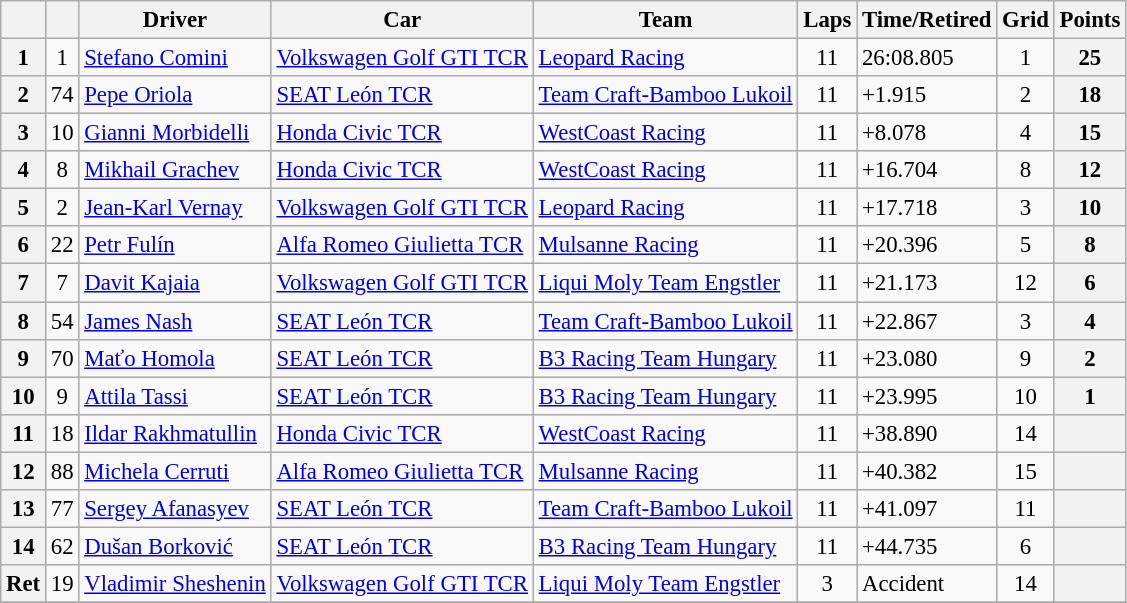<table class="wikitable sortable" style="font-size:95%">
<tr>
<th></th>
<th></th>
<th>Driver</th>
<th>Car</th>
<th>Team</th>
<th>Laps</th>
<th>Time/Retired</th>
<th>Grid</th>
<th>Points</th>
</tr>
<tr>
<th>1</th>
<td align=center>1</td>
<td> <a href='#'>Stefano Comini</a></td>
<td><a href='#'>Volkswagen Golf GTI TCR</a></td>
<td> <a href='#'>Leopard Racing</a></td>
<td align=center>11</td>
<td>26:08.805</td>
<td align=center>1</td>
<th>25</th>
</tr>
<tr>
<th>2</th>
<td align=center>74</td>
<td> <a href='#'>Pepe Oriola</a></td>
<td><a href='#'>SEAT León TCR</a></td>
<td> <a href='#'>Team Craft-Bamboo Lukoil</a></td>
<td align=center>11</td>
<td>+1.915</td>
<td align=center>2</td>
<th>18</th>
</tr>
<tr>
<th>3</th>
<td align=center>10</td>
<td> <a href='#'>Gianni Morbidelli</a></td>
<td><a href='#'>Honda Civic TCR</a></td>
<td> <a href='#'>WestCoast Racing</a></td>
<td align=center>11</td>
<td>+8.078</td>
<td align=center>4</td>
<th>15</th>
</tr>
<tr>
<th>4</th>
<td align=center>8</td>
<td> <a href='#'>Mikhail Grachev</a></td>
<td><a href='#'>Honda Civic TCR</a></td>
<td> <a href='#'>WestCoast Racing</a></td>
<td align=center>11</td>
<td>+16.704</td>
<td align=center>8</td>
<th>12</th>
</tr>
<tr>
<th>5</th>
<td align=center>2</td>
<td> <a href='#'>Jean-Karl Vernay</a></td>
<td><a href='#'>Volkswagen Golf GTI TCR</a></td>
<td> <a href='#'>Leopard Racing</a></td>
<td align=center>11</td>
<td>+17.718</td>
<td align=center>3</td>
<th>10</th>
</tr>
<tr>
<th>6</th>
<td align=center>22</td>
<td> <a href='#'>Petr Fulín</a></td>
<td><a href='#'>Alfa Romeo Giulietta TCR</a></td>
<td> <a href='#'>Mulsanne Racing</a></td>
<td align=center>11</td>
<td>+20.396</td>
<td align=center>5</td>
<th>8</th>
</tr>
<tr>
<th>7</th>
<td align=center>7</td>
<td> <a href='#'>Davit Kajaia</a></td>
<td><a href='#'>Volkswagen Golf GTI TCR</a></td>
<td> <a href='#'>Liqui Moly Team Engstler</a></td>
<td align=center>11</td>
<td>+21.173</td>
<td align=center>12</td>
<th>6</th>
</tr>
<tr>
<th>8</th>
<td align=center>54</td>
<td> <a href='#'>James Nash</a></td>
<td><a href='#'>SEAT León TCR</a></td>
<td> <a href='#'>Team Craft-Bamboo Lukoil</a></td>
<td align=center>11</td>
<td>+22.867</td>
<td align=center>3</td>
<th>4</th>
</tr>
<tr>
<th>9</th>
<td align=center>70</td>
<td> <a href='#'>Maťo Homola</a></td>
<td><a href='#'>SEAT León TCR</a></td>
<td> <a href='#'>B3 Racing Team Hungary</a></td>
<td align=center>11</td>
<td>+23.080</td>
<td align=center>9</td>
<th>2</th>
</tr>
<tr>
<th>10</th>
<td align=center>9</td>
<td> <a href='#'>Attila Tassi</a></td>
<td><a href='#'>SEAT León TCR</a></td>
<td> <a href='#'>B3 Racing Team Hungary</a></td>
<td align=center>11</td>
<td>+23.995</td>
<td align=center>10</td>
<th>1</th>
</tr>
<tr>
<th>11</th>
<td align=center>18</td>
<td> <a href='#'>Ildar Rakhmatullin</a></td>
<td><a href='#'>Honda Civic TCR</a></td>
<td> <a href='#'>WestCoast Racing</a></td>
<td align=center>11</td>
<td>+38.890</td>
<td align=center>14</td>
<th></th>
</tr>
<tr>
<th>12</th>
<td align=center>88</td>
<td> <a href='#'>Michela Cerruti</a></td>
<td><a href='#'>Alfa Romeo Giulietta TCR</a></td>
<td> <a href='#'>Mulsanne Racing</a></td>
<td align=center>11</td>
<td>+40.382</td>
<td align=center>15</td>
<th></th>
</tr>
<tr>
<th>13</th>
<td align=center>77</td>
<td> <a href='#'>Sergey Afanasyev</a></td>
<td><a href='#'>SEAT León TCR</a></td>
<td> <a href='#'>Team Craft-Bamboo Lukoil</a></td>
<td align=center>11</td>
<td>+41.097</td>
<td align=center>11</td>
<th></th>
</tr>
<tr>
<th>14</th>
<td align=center>62</td>
<td> <a href='#'>Dušan Borković</a></td>
<td><a href='#'>SEAT León TCR</a></td>
<td> <a href='#'>B3 Racing Team Hungary</a></td>
<td align=center>11</td>
<td>+44.735</td>
<td align=center>6</td>
<th></th>
</tr>
<tr>
<th>Ret</th>
<td align=center>19</td>
<td> <a href='#'>Vladimir Sheshenin</a></td>
<td><a href='#'>Volkswagen Golf GTI TCR</a></td>
<td> <a href='#'>Liqui Moly Team Engstler</a></td>
<td align=center>3</td>
<td>Accident</td>
<td align=center>14</td>
<th></th>
</tr>
<tr>
</tr>
</table>
